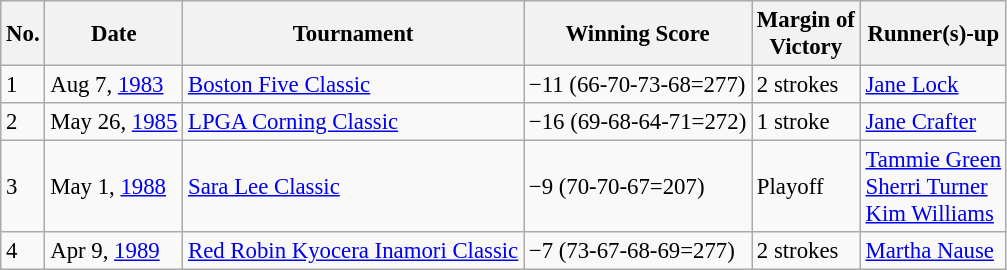<table class="wikitable" style="font-size:95%;">
<tr>
<th>No.</th>
<th>Date</th>
<th>Tournament</th>
<th>Winning Score</th>
<th>Margin of<br>Victory</th>
<th>Runner(s)-up</th>
</tr>
<tr>
<td>1</td>
<td>Aug 7, <a href='#'>1983</a></td>
<td><a href='#'>Boston Five Classic</a></td>
<td>−11 (66-70-73-68=277)</td>
<td>2 strokes</td>
<td> <a href='#'>Jane Lock</a></td>
</tr>
<tr>
<td>2</td>
<td>May 26, <a href='#'>1985</a></td>
<td><a href='#'>LPGA Corning Classic</a></td>
<td>−16 (69-68-64-71=272)</td>
<td>1 stroke</td>
<td> <a href='#'>Jane Crafter</a></td>
</tr>
<tr>
<td>3</td>
<td>May 1, <a href='#'>1988</a></td>
<td><a href='#'>Sara Lee Classic</a></td>
<td>−9 (70-70-67=207)</td>
<td>Playoff</td>
<td> <a href='#'>Tammie Green</a><br> <a href='#'>Sherri Turner</a><br> <a href='#'>Kim Williams</a></td>
</tr>
<tr>
<td>4</td>
<td>Apr 9, <a href='#'>1989</a></td>
<td><a href='#'>Red Robin Kyocera Inamori Classic</a></td>
<td>−7 (73-67-68-69=277)</td>
<td>2 strokes</td>
<td> <a href='#'>Martha Nause</a></td>
</tr>
</table>
